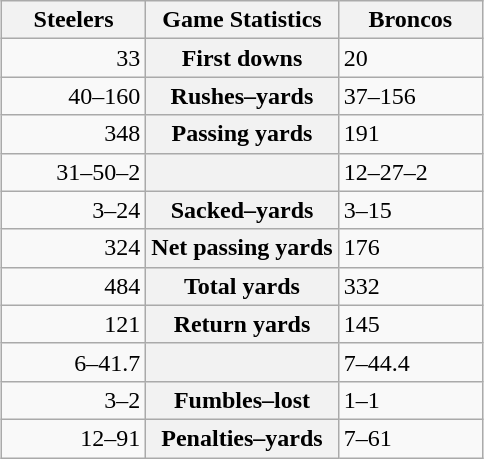<table class="wikitable" style="margin: 1em auto 1em auto">
<tr>
<th style="width:30%;">Steelers</th>
<th style="width:40%;">Game Statistics</th>
<th style="width:30%;">Broncos</th>
</tr>
<tr>
<td style="text-align:right;">33</td>
<th>First downs</th>
<td>20</td>
</tr>
<tr>
<td style="text-align:right;">40–160</td>
<th>Rushes–yards</th>
<td>37–156</td>
</tr>
<tr>
<td style="text-align:right;">348</td>
<th>Passing yards</th>
<td>191</td>
</tr>
<tr>
<td style="text-align:right;">31–50–2</td>
<th></th>
<td>12–27–2</td>
</tr>
<tr>
<td style="text-align:right;">3–24</td>
<th>Sacked–yards</th>
<td>3–15</td>
</tr>
<tr>
<td style="text-align:right;">324</td>
<th>Net passing yards</th>
<td>176</td>
</tr>
<tr>
<td style="text-align:right;">484</td>
<th>Total yards</th>
<td>332</td>
</tr>
<tr>
<td style="text-align:right;">121</td>
<th>Return yards</th>
<td>145</td>
</tr>
<tr>
<td style="text-align:right;">6–41.7</td>
<th></th>
<td>7–44.4</td>
</tr>
<tr>
<td style="text-align:right;">3–2</td>
<th>Fumbles–lost</th>
<td>1–1</td>
</tr>
<tr>
<td style="text-align:right;">12–91</td>
<th>Penalties–yards</th>
<td>7–61</td>
</tr>
</table>
